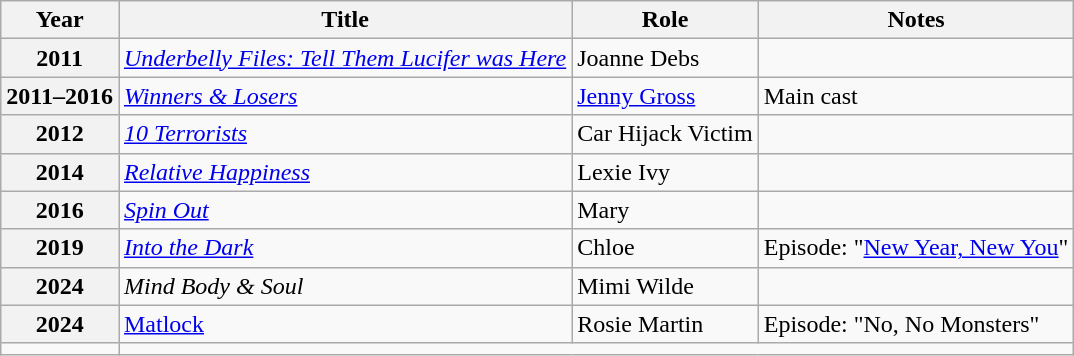<table class="wikitable sortable plainrowheaders">
<tr>
<th scope="col">Year</th>
<th scope="col">Title</th>
<th scope="col">Role</th>
<th scope="col" class="unsortable">Notes</th>
</tr>
<tr>
<th scope="row">2011</th>
<td><em><a href='#'>Underbelly Files: Tell Them Lucifer was Here</a></em></td>
<td>Joanne Debs</td>
<td></td>
</tr>
<tr>
<th scope="row">2011–2016</th>
<td><em><a href='#'>Winners & Losers</a></em></td>
<td><a href='#'>Jenny Gross</a></td>
<td>Main cast</td>
</tr>
<tr>
<th scope="row">2012</th>
<td><em><a href='#'>10 Terrorists</a></em></td>
<td>Car Hijack Victim</td>
<td></td>
</tr>
<tr>
<th scope="row">2014</th>
<td><em><a href='#'>Relative Happiness</a></em></td>
<td>Lexie Ivy</td>
<td></td>
</tr>
<tr>
<th scope="row">2016</th>
<td><em><a href='#'>Spin Out</a></em></td>
<td>Mary</td>
<td></td>
</tr>
<tr>
<th scope="row">2019</th>
<td><em><a href='#'>Into the Dark</a></em></td>
<td>Chloe</td>
<td>Episode: "<a href='#'>New Year, New You</a>"</td>
</tr>
<tr>
<th scope="row">2024</th>
<td><em>Mind Body & Soul</em></td>
<td>Mimi Wilde</td>
<td></td>
</tr>
<tr>
<th><strong>2024</strong></th>
<td><a href='#'>Matlock</a></td>
<td>Rosie Martin</td>
<td>Episode: "No, No Monsters"</td>
</tr>
<tr>
<td></td>
</tr>
</table>
